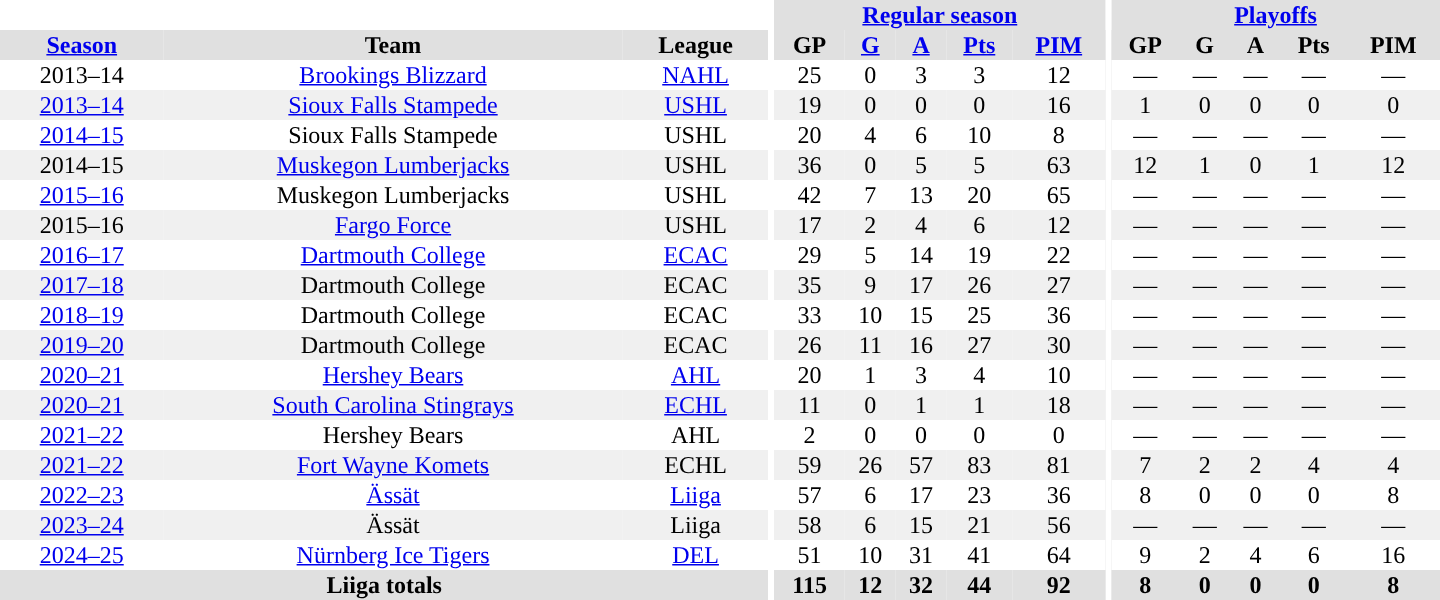<table border="0" cellpadding="1" cellspacing="0" style="text-align:center; width:60em">
<tr bgcolor="#e0e0e0">
<th colspan="3" bgcolor="#ffffff"></th>
<th rowspan="99" bgcolor="#ffffff"></th>
<th colspan="5"><a href='#'>Regular season</a></th>
<th rowspan="99" bgcolor="#ffffff"></th>
<th colspan="5"><a href='#'>Playoffs</a></th>
</tr>
<tr bgcolor="#e0e0e0">
<th><a href='#'>Season</a></th>
<th>Team</th>
<th>League</th>
<th>GP</th>
<th><a href='#'>G</a></th>
<th><a href='#'>A</a></th>
<th><a href='#'>Pts</a></th>
<th><a href='#'>PIM</a></th>
<th>GP</th>
<th>G</th>
<th>A</th>
<th>Pts</th>
<th>PIM</th>
</tr>
<tr>
<td>2013–14</td>
<td><a href='#'>Brookings Blizzard</a></td>
<td><a href='#'>NAHL</a></td>
<td>25</td>
<td>0</td>
<td>3</td>
<td>3</td>
<td>12</td>
<td>—</td>
<td>—</td>
<td>—</td>
<td>—</td>
<td>—</td>
</tr>
<tr bgcolor="#f0f0f0">
<td><a href='#'>2013–14</a></td>
<td><a href='#'>Sioux Falls Stampede</a></td>
<td><a href='#'>USHL</a></td>
<td>19</td>
<td>0</td>
<td>0</td>
<td>0</td>
<td>16</td>
<td>1</td>
<td>0</td>
<td>0</td>
<td>0</td>
<td>0</td>
</tr>
<tr>
<td><a href='#'>2014–15</a></td>
<td>Sioux Falls Stampede</td>
<td>USHL</td>
<td>20</td>
<td>4</td>
<td>6</td>
<td>10</td>
<td>8</td>
<td>—</td>
<td>—</td>
<td>—</td>
<td>—</td>
<td>—</td>
</tr>
<tr bgcolor="#f0f0f0">
<td>2014–15</td>
<td><a href='#'>Muskegon Lumberjacks</a></td>
<td>USHL</td>
<td>36</td>
<td>0</td>
<td>5</td>
<td>5</td>
<td>63</td>
<td>12</td>
<td>1</td>
<td>0</td>
<td>1</td>
<td>12</td>
</tr>
<tr>
<td><a href='#'>2015–16</a></td>
<td>Muskegon Lumberjacks</td>
<td>USHL</td>
<td>42</td>
<td>7</td>
<td>13</td>
<td>20</td>
<td>65</td>
<td>—</td>
<td>—</td>
<td>—</td>
<td>—</td>
<td>—</td>
</tr>
<tr bgcolor="#f0f0f0">
<td>2015–16</td>
<td><a href='#'>Fargo Force</a></td>
<td>USHL</td>
<td>17</td>
<td>2</td>
<td>4</td>
<td>6</td>
<td>12</td>
<td>—</td>
<td>—</td>
<td>—</td>
<td>—</td>
<td>—</td>
</tr>
<tr>
<td><a href='#'>2016–17</a></td>
<td><a href='#'>Dartmouth College</a></td>
<td><a href='#'>ECAC</a></td>
<td>29</td>
<td>5</td>
<td>14</td>
<td>19</td>
<td>22</td>
<td>—</td>
<td>—</td>
<td>—</td>
<td>—</td>
<td>—</td>
</tr>
<tr bgcolor="#f0f0f0">
<td><a href='#'>2017–18</a></td>
<td>Dartmouth College</td>
<td>ECAC</td>
<td>35</td>
<td>9</td>
<td>17</td>
<td>26</td>
<td>27</td>
<td>—</td>
<td>—</td>
<td>—</td>
<td>—</td>
<td>—</td>
</tr>
<tr>
<td><a href='#'>2018–19</a></td>
<td>Dartmouth College</td>
<td>ECAC</td>
<td>33</td>
<td>10</td>
<td>15</td>
<td>25</td>
<td>36</td>
<td>—</td>
<td>—</td>
<td>—</td>
<td>—</td>
<td>—</td>
</tr>
<tr bgcolor="#f0f0f0">
<td><a href='#'>2019–20</a></td>
<td>Dartmouth College</td>
<td>ECAC</td>
<td>26</td>
<td>11</td>
<td>16</td>
<td>27</td>
<td>30</td>
<td>—</td>
<td>—</td>
<td>—</td>
<td>—</td>
<td>—</td>
</tr>
<tr>
<td><a href='#'>2020–21</a></td>
<td><a href='#'>Hershey Bears</a></td>
<td><a href='#'>AHL</a></td>
<td>20</td>
<td>1</td>
<td>3</td>
<td>4</td>
<td>10</td>
<td>—</td>
<td>—</td>
<td>—</td>
<td>—</td>
<td>—</td>
</tr>
<tr bgcolor="#f0f0f0">
<td><a href='#'>2020–21</a></td>
<td><a href='#'>South Carolina Stingrays</a></td>
<td><a href='#'>ECHL</a></td>
<td>11</td>
<td>0</td>
<td>1</td>
<td>1</td>
<td>18</td>
<td>—</td>
<td>—</td>
<td>—</td>
<td>—</td>
<td>—</td>
</tr>
<tr>
<td><a href='#'>2021–22</a></td>
<td>Hershey Bears</td>
<td>AHL</td>
<td>2</td>
<td>0</td>
<td>0</td>
<td>0</td>
<td>0</td>
<td>—</td>
<td>—</td>
<td>—</td>
<td>—</td>
<td>—</td>
</tr>
<tr bgcolor="#f0f0f0">
<td><a href='#'>2021–22</a></td>
<td><a href='#'>Fort Wayne Komets</a></td>
<td>ECHL</td>
<td>59</td>
<td>26</td>
<td>57</td>
<td>83</td>
<td>81</td>
<td>7</td>
<td>2</td>
<td>2</td>
<td>4</td>
<td>4</td>
</tr>
<tr>
<td><a href='#'>2022–23</a></td>
<td><a href='#'>Ässät</a></td>
<td><a href='#'>Liiga</a></td>
<td>57</td>
<td>6</td>
<td>17</td>
<td>23</td>
<td>36</td>
<td>8</td>
<td>0</td>
<td>0</td>
<td>0</td>
<td>8</td>
</tr>
<tr bgcolor="#f0f0f0">
<td><a href='#'>2023–24</a></td>
<td>Ässät</td>
<td>Liiga</td>
<td>58</td>
<td>6</td>
<td>15</td>
<td>21</td>
<td>56</td>
<td>—</td>
<td>—</td>
<td>—</td>
<td>—</td>
<td>—</td>
</tr>
<tr>
<td><a href='#'>2024–25</a></td>
<td><a href='#'>Nürnberg Ice Tigers</a></td>
<td><a href='#'>DEL</a></td>
<td>51</td>
<td>10</td>
<td>31</td>
<td>41</td>
<td>64</td>
<td>9</td>
<td>2</td>
<td>4</td>
<td>6</td>
<td>16</td>
</tr>
<tr bgcolor="#e0e0e0">
<th colspan="3">Liiga totals</th>
<th>115</th>
<th>12</th>
<th>32</th>
<th>44</th>
<th>92</th>
<th>8</th>
<th>0</th>
<th>0</th>
<th>0</th>
<th>8</th>
</tr>
</table>
